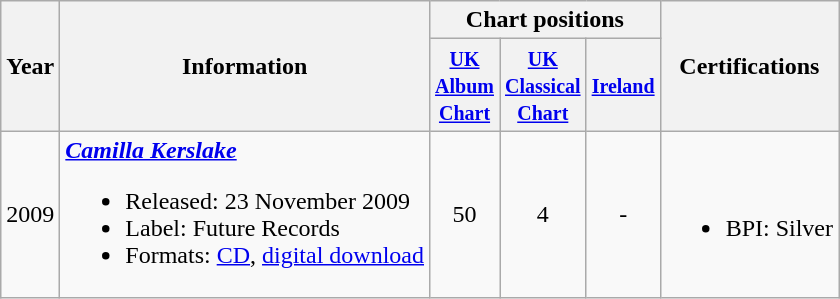<table class="wikitable">
<tr>
<th rowspan="2">Year</th>
<th rowspan="2">Information</th>
<th colspan="3">Chart positions</th>
<th rowspan="2">Certifications</th>
</tr>
<tr>
<th width="25"><small> <a href='#'>UK Album Chart</a></small></th>
<th width="25"><small><a href='#'>UK Classical Chart</a></small></th>
<th width="25"><small> <a href='#'>Ireland</a></small></th>
</tr>
<tr>
<td>2009</td>
<td><strong><em><a href='#'>Camilla Kerslake</a></em></strong><br><ul><li>Released: 23 November 2009</li><li>Label: Future Records</li><li>Formats: <a href='#'>CD</a>, <a href='#'>digital download</a></li></ul></td>
<td style="text-align:center;">50</td>
<td style="text-align:center;">4</td>
<td style="text-align:center;">-</td>
<td><br><ul><li>BPI: Silver</li></ul></td>
</tr>
</table>
